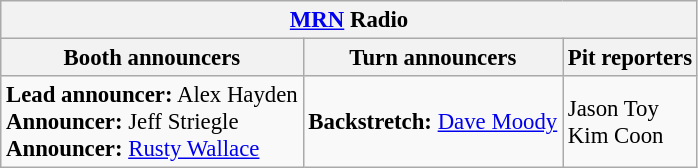<table class="wikitable" style="font-size: 95%">
<tr>
<th colspan="3"><a href='#'>MRN</a> Radio</th>
</tr>
<tr>
<th>Booth announcers</th>
<th>Turn announcers</th>
<th>Pit reporters</th>
</tr>
<tr>
<td><strong>Lead announcer:</strong> Alex Hayden<br><strong>Announcer:</strong> Jeff Striegle<br><strong>Announcer:</strong> <a href='#'>Rusty Wallace</a></td>
<td><strong>Backstretch:</strong> <a href='#'>Dave Moody</a></td>
<td>Jason Toy<br>Kim Coon</td>
</tr>
</table>
